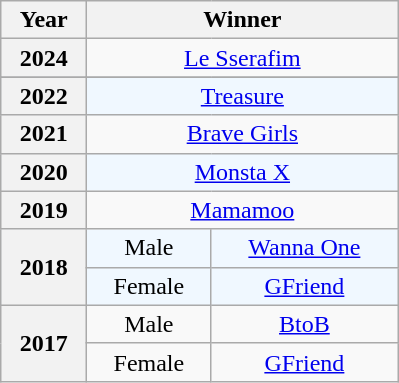<table class="wikitable plainrowheaders" style="text-align: center">
<tr>
<th scope="col" width="50">Year</th>
<th scope="col" width="200" colspan="2">Winner</th>
</tr>
<tr>
<th scope="row" style="text-align:center;">2024</th>
<td colspan="2"><a href='#'>Le Sserafim</a></td>
</tr>
<tr>
</tr>
<tr style="background:#F0F8FF">
<th scope="row" style="text-align:center;">2022</th>
<td colspan="2"><a href='#'>Treasure</a></td>
</tr>
<tr>
<th scope="row" style="text-align:center;">2021</th>
<td colspan="2"><a href='#'>Brave Girls</a></td>
</tr>
<tr style="background:#F0F8FF">
<th scope="row" style="text-align:center;">2020</th>
<td colspan="2"><a href='#'>Monsta X</a></td>
</tr>
<tr>
<th scope="row" style="text-align:center;">2019</th>
<td colspan="2"><a href='#'>Mamamoo</a></td>
</tr>
<tr style="background:#F0F8FF">
<th scope="row" style="text-align:center;" rowspan="2">2018</th>
<td>Male</td>
<td><a href='#'>Wanna One</a></td>
</tr>
<tr style="background:#F0F8FF">
<td>Female</td>
<td><a href='#'>GFriend</a></td>
</tr>
<tr>
<th scope="row" style="text-align:center;" rowspan="2">2017</th>
<td>Male</td>
<td><a href='#'>BtoB</a></td>
</tr>
<tr>
<td>Female</td>
<td><a href='#'>GFriend</a></td>
</tr>
</table>
